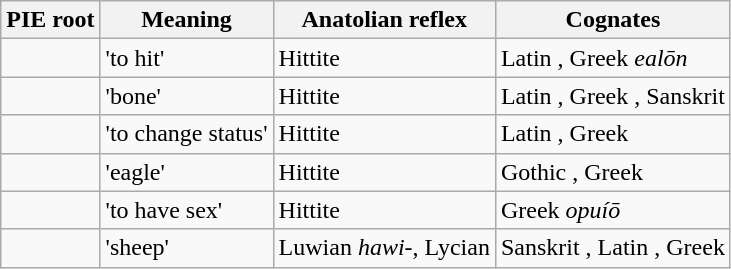<table class="wikitable">
<tr>
<th>PIE root</th>
<th>Meaning</th>
<th>Anatolian reflex</th>
<th>Cognates</th>
</tr>
<tr>
<td><a href='#'></a></td>
<td>'to hit'</td>
<td>Hittite <a href='#'></a></td>
<td>Latin , Greek <em>ealōn</em></td>
</tr>
<tr>
<td><a href='#'></a></td>
<td>'bone'</td>
<td>Hittite <a href='#'></a></td>
<td>Latin , Greek , Sanskrit </td>
</tr>
<tr>
<td><a href='#'></a></td>
<td>'to change status'</td>
<td>Hittite </td>
<td>Latin , Greek </td>
</tr>
<tr>
<td><a href='#'></a></td>
<td>'eagle'</td>
<td>Hittite <a href='#'></a></td>
<td>Gothic , Greek </td>
</tr>
<tr>
<td><a href='#'></a></td>
<td>'to have sex'</td>
<td>Hittite </td>
<td>Greek <em>opuíō</em></td>
</tr>
<tr>
<td><a href='#'></a></td>
<td>'sheep'</td>
<td>Luwian <em>hawi</em>-, Lycian </td>
<td>Sanskrit , Latin , Greek </td>
</tr>
</table>
